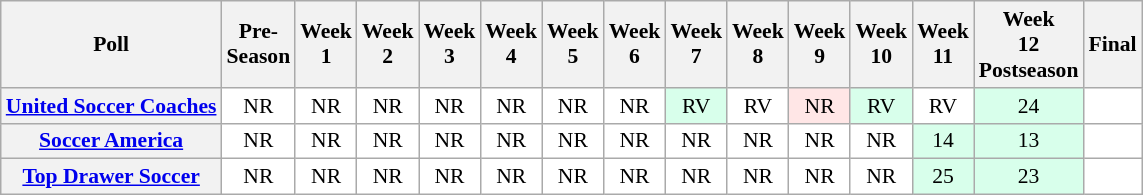<table class="wikitable" style="white-space:nowrap;font-size:90%">
<tr>
<th>Poll</th>
<th>Pre-<br>Season</th>
<th>Week<br>1</th>
<th>Week<br>2</th>
<th>Week<br>3</th>
<th>Week<br>4</th>
<th>Week<br>5</th>
<th>Week<br>6</th>
<th>Week<br>7</th>
<th>Week<br>8</th>
<th>Week<br>9</th>
<th>Week<br>10</th>
<th>Week<br>11</th>
<th>Week<br>12<br>Postseason</th>
<th>Final</th>
</tr>
<tr style="text-align:center;">
<th><a href='#'>United Soccer Coaches</a></th>
<td style="background:#FFF;">NR</td>
<td style="background:#FFF;">NR</td>
<td style="background:#FFF;">NR</td>
<td style="background:#FFF;">NR</td>
<td style="background:#FFF;">NR</td>
<td style="background:#FFF;">NR</td>
<td style="background:#FFF;">NR</td>
<td style="background:#D8FFEB;">RV</td>
<td style="background:#FFF;">RV</td>
<td style="background:#FFE6E6;">NR</td>
<td style="background:#D8FFEB;">RV</td>
<td style="background:#FFF;">RV</td>
<td style="background:#D8FFEB;">24</td>
<td style="background:#FFF;"></td>
</tr>
<tr style="text-align:center;">
<th><a href='#'>Soccer America</a></th>
<td style="background:#FFF;">NR</td>
<td style="background:#FFF;">NR</td>
<td style="background:#FFF;">NR</td>
<td style="background:#FFF;">NR</td>
<td style="background:#FFF;">NR</td>
<td style="background:#FFF;">NR</td>
<td style="background:#FFF;">NR</td>
<td style="background:#FFF;">NR</td>
<td style="background:#FFF;">NR</td>
<td style="background:#FFF;">NR</td>
<td style="background:#FFF;">NR</td>
<td style="background:#D8FFEB;">14</td>
<td style="background:#D8FFEB;">13</td>
<td style="background:#FFF;"></td>
</tr>
<tr style="text-align:center;">
<th><a href='#'>Top Drawer Soccer</a></th>
<td style="background:#FFF;">NR</td>
<td style="background:#FFF;">NR</td>
<td style="background:#FFF;">NR</td>
<td style="background:#FFF;">NR</td>
<td style="background:#FFF;">NR</td>
<td style="background:#FFF;">NR</td>
<td style="background:#FFF;">NR</td>
<td style="background:#FFF;">NR</td>
<td style="background:#FFF;">NR</td>
<td style="background:#FFF;">NR</td>
<td style="background:#FFF;">NR</td>
<td style="background:#D8FFEB;">25</td>
<td style="background:#D8FFEB;">23</td>
<td style="background:#FFF;"></td>
</tr>
</table>
